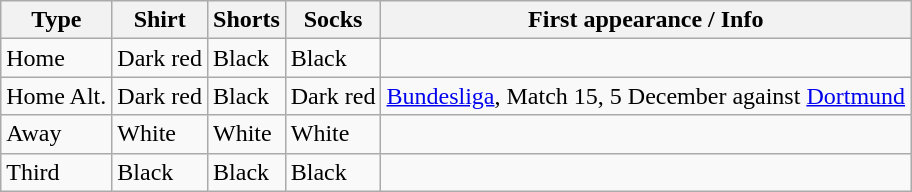<table class="wikitable">
<tr>
<th>Type</th>
<th>Shirt</th>
<th>Shorts</th>
<th>Socks</th>
<th>First appearance / Info</th>
</tr>
<tr>
<td>Home</td>
<td>Dark red</td>
<td>Black</td>
<td>Black</td>
<td></td>
</tr>
<tr>
<td>Home Alt.</td>
<td>Dark red</td>
<td>Black</td>
<td>Dark red</td>
<td><a href='#'>Bundesliga</a>, Match 15, 5 December against <a href='#'>Dortmund</a></td>
</tr>
<tr>
<td>Away</td>
<td>White</td>
<td>White</td>
<td>White</td>
<td></td>
</tr>
<tr>
<td>Third</td>
<td>Black</td>
<td>Black</td>
<td>Black</td>
<td></td>
</tr>
</table>
